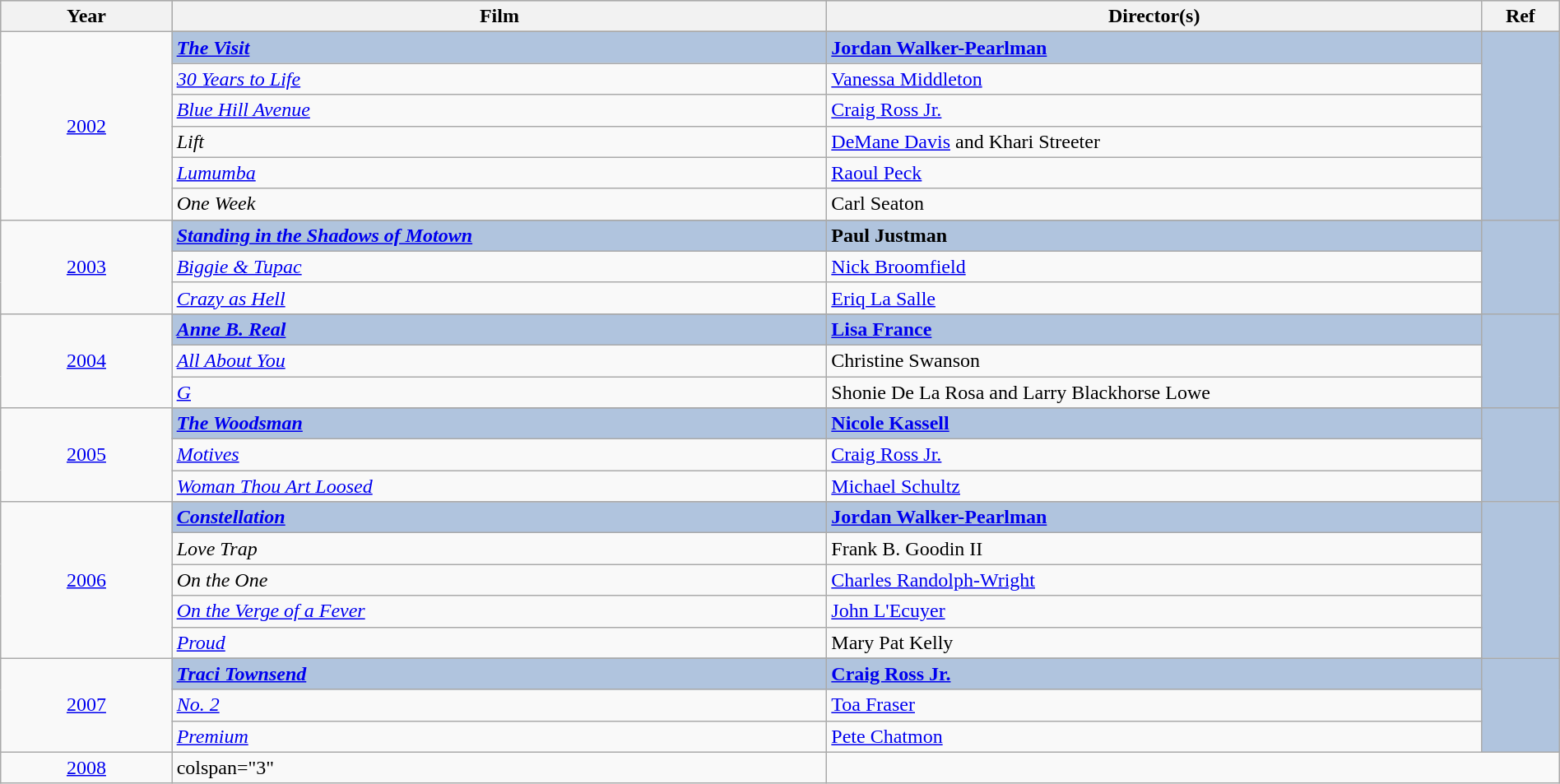<table class="wikitable" style="width:100%;">
<tr style="background:#bebebe;">
<th style="width:11%;">Year</th>
<th style="width:42%;">Film</th>
<th style="width:42%;">Director(s)</th>
<th style="width:5%;">Ref</th>
</tr>
<tr>
<td rowspan="7" align="center"><a href='#'>2002</a></td>
</tr>
<tr style="background:#B0C4DE">
<td><strong><em><a href='#'>The Visit</a></em></strong></td>
<td><strong><a href='#'>Jordan Walker-Pearlman</a></strong></td>
<td rowspan="7" align="center"></td>
</tr>
<tr>
<td><em><a href='#'>30 Years to Life</a></em></td>
<td><a href='#'>Vanessa Middleton</a></td>
</tr>
<tr>
<td><em><a href='#'>Blue Hill Avenue</a></em></td>
<td><a href='#'>Craig Ross Jr.</a></td>
</tr>
<tr>
<td><em>Lift</em></td>
<td><a href='#'>DeMane Davis</a> and Khari Streeter</td>
</tr>
<tr>
<td><em><a href='#'>Lumumba</a></em></td>
<td><a href='#'>Raoul Peck</a></td>
</tr>
<tr>
<td><em>One Week</em></td>
<td>Carl Seaton</td>
</tr>
<tr>
<td rowspan="4" align="center"><a href='#'>2003</a></td>
</tr>
<tr style="background:#B0C4DE">
<td><strong><em><a href='#'>Standing in the Shadows of Motown</a></em></strong></td>
<td><strong>Paul Justman</strong></td>
<td rowspan="4" align="center"></td>
</tr>
<tr>
<td><em><a href='#'>Biggie & Tupac</a></em></td>
<td><a href='#'>Nick Broomfield</a></td>
</tr>
<tr>
<td><em><a href='#'>Crazy as Hell</a></em></td>
<td><a href='#'>Eriq La Salle</a></td>
</tr>
<tr>
<td rowspan="4" align="center"><a href='#'>2004</a></td>
</tr>
<tr style="background:#B0C4DE">
<td><strong><em><a href='#'>Anne B. Real</a></em></strong></td>
<td><strong><a href='#'>Lisa France</a></strong></td>
<td rowspan="4" align="center"></td>
</tr>
<tr>
<td><em><a href='#'>All About You</a></em></td>
<td>Christine Swanson</td>
</tr>
<tr>
<td><em><a href='#'>G</a></em></td>
<td>Shonie De La Rosa and Larry Blackhorse Lowe</td>
</tr>
<tr>
<td rowspan="4" align="center"><a href='#'>2005</a></td>
</tr>
<tr style="background:#B0C4DE">
<td><strong><em><a href='#'>The Woodsman</a></em></strong></td>
<td><strong><a href='#'>Nicole Kassell</a></strong></td>
<td rowspan="4" align="center"></td>
</tr>
<tr>
<td><em><a href='#'>Motives</a></em></td>
<td><a href='#'>Craig Ross Jr.</a></td>
</tr>
<tr>
<td><em><a href='#'>Woman Thou Art Loosed</a></em></td>
<td><a href='#'>Michael Schultz</a></td>
</tr>
<tr>
<td rowspan="6" align="center"><a href='#'>2006</a></td>
</tr>
<tr style="background:#B0C4DE">
<td><strong><em><a href='#'>Constellation</a></em></strong></td>
<td><strong><a href='#'>Jordan Walker-Pearlman</a></strong></td>
<td rowspan="6" align="center"></td>
</tr>
<tr>
<td><em>Love Trap</em></td>
<td>Frank B. Goodin II</td>
</tr>
<tr>
<td><em>On the One</em></td>
<td><a href='#'>Charles Randolph-Wright</a></td>
</tr>
<tr>
<td><em><a href='#'>On the Verge of a Fever</a></em></td>
<td><a href='#'>John L'Ecuyer</a></td>
</tr>
<tr>
<td><em><a href='#'>Proud</a></em></td>
<td>Mary Pat Kelly</td>
</tr>
<tr>
<td rowspan="4" align="center"><a href='#'>2007</a></td>
</tr>
<tr style="background:#B0C4DE">
<td><strong><em><a href='#'>Traci Townsend</a></em></strong></td>
<td><strong><a href='#'>Craig Ross Jr.</a></strong></td>
<td rowspan="3" align="center"></td>
</tr>
<tr>
<td><em><a href='#'>No. 2</a></em></td>
<td><a href='#'>Toa Fraser</a></td>
</tr>
<tr>
<td><em><a href='#'>Premium</a></em></td>
<td><a href='#'>Pete Chatmon</a></td>
</tr>
<tr>
<td align="center"><a href='#'>2008</a></td>
<td>colspan="3" </td>
</tr>
</table>
